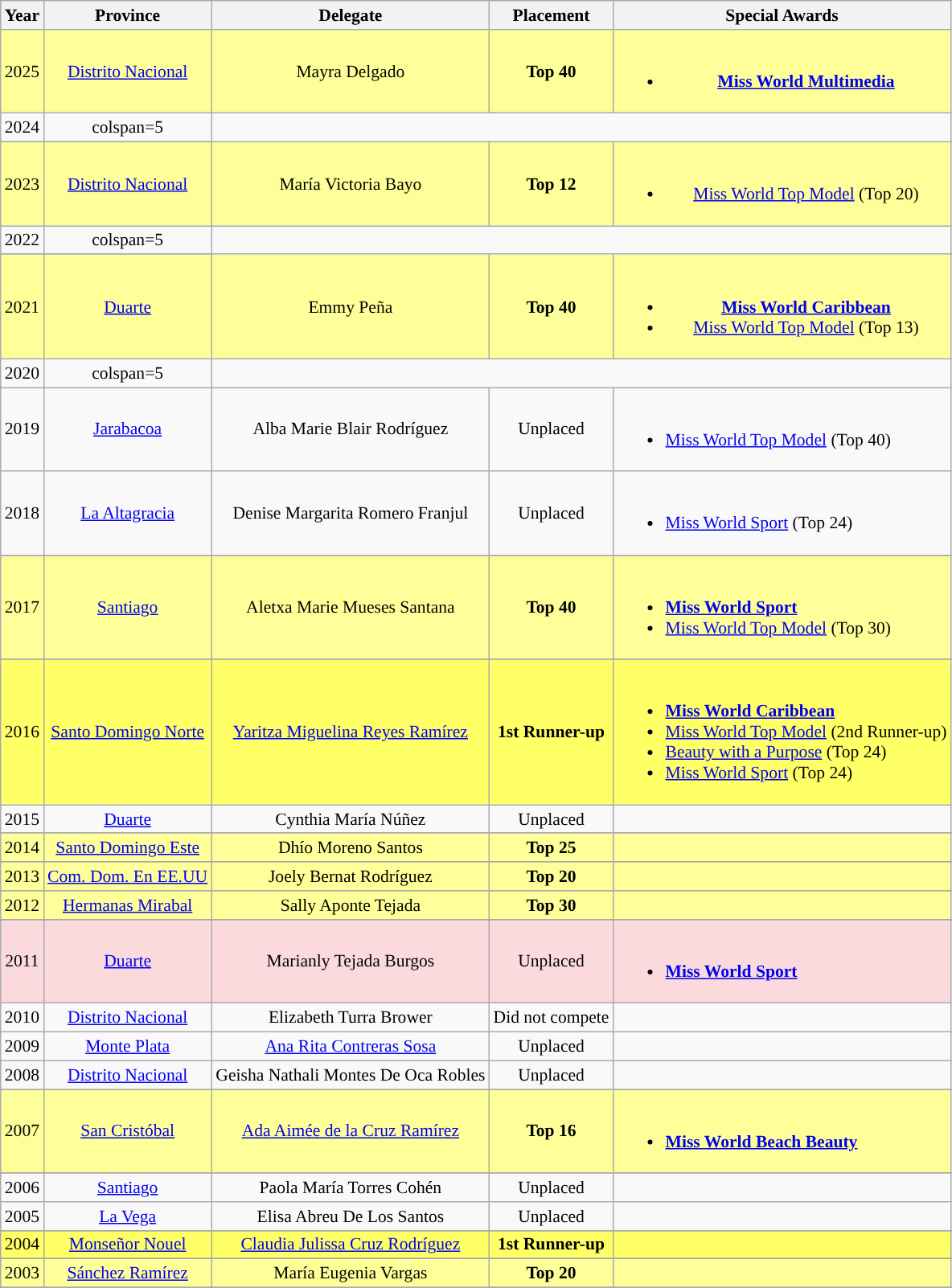<table class="wikitable " style="font-size: 90%; text-align:center;">
<tr>
<th>Year</th>
<th>Province</th>
<th>Delegate</th>
<th>Placement</th>
<th>Special Awards</th>
</tr>
<tr style="background-color:#FFFF99;">
<td>2025</td>
<td><a href='#'>Distrito Nacional</a></td>
<td>Mayra Delgado</td>
<td><strong>Top 40</strong></td>
<td><br><ul><li><strong><a href='#'>Miss World Multimedia</a></strong></li></ul></td>
</tr>
<tr>
<td>2024</td>
<td>colspan=5 </td>
</tr>
<tr>
</tr>
<tr style="background-color:#FFFF99; ">
<td>2023</td>
<td><a href='#'>Distrito Nacional</a></td>
<td>María Victoria Bayo</td>
<td><strong>Top 12</strong></td>
<td><br><ul><li><a href='#'>Miss World Top Model</a> (Top 20)</li></ul></td>
</tr>
<tr>
<td>2022</td>
<td>colspan=5 </td>
</tr>
<tr>
</tr>
<tr style="background-color:#FFFF99; ">
<td>2021</td>
<td><a href='#'>Duarte</a></td>
<td>Emmy Peña</td>
<td><strong>Top 40</strong></td>
<td><br><ul><li><strong><a href='#'>Miss World Caribbean</a></strong></li><li><a href='#'>Miss World Top Model</a> (Top 13)</li></ul></td>
</tr>
<tr>
<td>2020</td>
<td>colspan=5 </td>
</tr>
<tr>
<td>2019</td>
<td><a href='#'>Jarabacoa</a></td>
<td>Alba Marie Blair Rodríguez</td>
<td>Unplaced</td>
<td align="left"><br><ul><li><a href='#'>Miss World Top Model</a> (Top 40)</li></ul></td>
</tr>
<tr>
<td>2018</td>
<td><a href='#'>La Altagracia</a></td>
<td>Denise Margarita Romero Franjul</td>
<td>Unplaced</td>
<td align="left"><br><ul><li><a href='#'>Miss World Sport</a> (Top 24)</li></ul></td>
</tr>
<tr>
</tr>
<tr style="background-color:#FFFF99; ">
<td>2017</td>
<td><a href='#'>Santiago</a></td>
<td>Aletxa Marie Mueses Santana</td>
<td><strong>Top 40</strong></td>
<td align="left"><br><ul><li><strong><a href='#'>Miss World Sport</a></strong></li><li><a href='#'>Miss World Top Model</a> (Top 30)</li></ul></td>
</tr>
<tr>
</tr>
<tr style="background-color:#FFFF66; ">
<td>2016</td>
<td><a href='#'>Santo Domingo Norte</a></td>
<td><a href='#'>Yaritza Miguelina Reyes Ramírez</a></td>
<td><strong>1st Runner-up</strong></td>
<td align="left"><br><ul><li><strong><a href='#'>Miss World Caribbean</a></strong></li><li><a href='#'>Miss World Top Model</a> (2nd Runner-up)</li><li><a href='#'>Beauty with a Purpose</a> (Top 24)</li><li><a href='#'>Miss World Sport</a> (Top 24)</li></ul></td>
</tr>
<tr>
<td>2015</td>
<td><a href='#'>Duarte</a></td>
<td>Cynthia María Núñez</td>
<td>Unplaced</td>
<td></td>
</tr>
<tr>
</tr>
<tr style="background-color:#FFFF99; ">
<td>2014</td>
<td><a href='#'>Santo Domingo Este</a></td>
<td>Dhío Moreno Santos</td>
<td><strong>Top 25</strong></td>
<td></td>
</tr>
<tr>
</tr>
<tr style="background-color:#FFFF99; ">
<td>2013</td>
<td><a href='#'>Com. Dom. En EE.UU</a></td>
<td>Joely Bernat Rodríguez</td>
<td><strong>Top 20</strong></td>
<td></td>
</tr>
<tr>
</tr>
<tr style="background-color:#FFFF99; ">
<td>2012</td>
<td><a href='#'>Hermanas Mirabal</a></td>
<td>Sally Aponte Tejada</td>
<td><strong>Top 30</strong></td>
<td></td>
</tr>
<tr>
</tr>
<tr style="background-color:#FADADD; ">
<td>2011</td>
<td><a href='#'>Duarte</a></td>
<td>Marianly Tejada Burgos</td>
<td>Unplaced</td>
<td align="left"><br><ul><li><strong><a href='#'>Miss World Sport</a></strong></li></ul></td>
</tr>
<tr>
<td>2010</td>
<td><a href='#'>Distrito Nacional</a></td>
<td>Elizabeth Turra Brower</td>
<td>Did not compete</td>
<td></td>
</tr>
<tr>
<td>2009</td>
<td><a href='#'>Monte Plata</a></td>
<td><a href='#'>Ana Rita Contreras Sosa</a></td>
<td>Unplaced</td>
<td></td>
</tr>
<tr>
<td>2008</td>
<td><a href='#'>Distrito Nacional</a></td>
<td>Geisha Nathali Montes De Oca Robles</td>
<td>Unplaced</td>
<td></td>
</tr>
<tr>
</tr>
<tr style="background-color:#FFFF99; ">
<td>2007</td>
<td><a href='#'>San Cristóbal</a></td>
<td><a href='#'>Ada Aimée de la Cruz Ramírez</a></td>
<td><strong>Top 16</strong></td>
<td align="left"><br><ul><li><strong><a href='#'>Miss World Beach Beauty</a></strong></li></ul></td>
</tr>
<tr>
</tr>
<tr>
<td>2006</td>
<td><a href='#'>Santiago</a></td>
<td>Paola María Torres Cohén</td>
<td>Unplaced</td>
<td></td>
</tr>
<tr>
<td>2005</td>
<td><a href='#'>La Vega</a></td>
<td>Elisa Abreu De Los Santos</td>
<td>Unplaced</td>
<td></td>
</tr>
<tr>
</tr>
<tr style="background-color:#FFFF66; ">
<td>2004</td>
<td><a href='#'>Monseñor Nouel</a></td>
<td><a href='#'>Claudia Julissa Cruz Rodríguez</a></td>
<td><strong>1st Runner-up</strong></td>
<td></td>
</tr>
<tr>
</tr>
<tr style="background-color:#FFFF99; ">
<td>2003</td>
<td><a href='#'>Sánchez Ramírez</a></td>
<td>María Eugenia Vargas</td>
<td><strong>Top 20</strong></td>
<td></td>
</tr>
<tr>
</tr>
</table>
